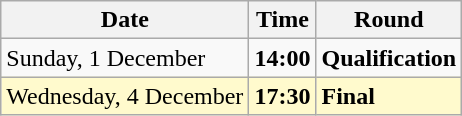<table class="wikitable">
<tr>
<th>Date</th>
<th>Time</th>
<th>Round</th>
</tr>
<tr>
<td>Sunday, 1 December</td>
<td><strong>14:00</strong></td>
<td><strong>Qualification</strong></td>
</tr>
<tr>
<td style=background:lemonchiffon>Wednesday, 4 December</td>
<td style=background:lemonchiffon><strong>17:30</strong></td>
<td style=background:lemonchiffon><strong>Final</strong></td>
</tr>
</table>
